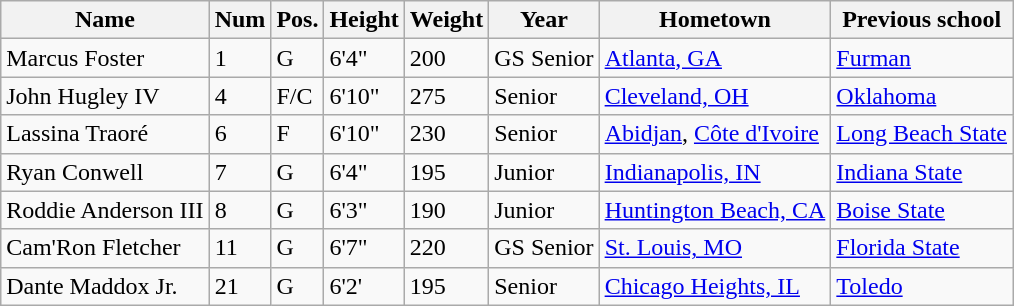<table class="wikitable sortable" border="1">
<tr>
<th>Name</th>
<th>Num</th>
<th>Pos.</th>
<th>Height</th>
<th>Weight</th>
<th>Year</th>
<th>Hometown</th>
<th class="unsortable">Previous school</th>
</tr>
<tr>
<td>Marcus Foster</td>
<td>1</td>
<td>G</td>
<td>6'4"</td>
<td>200</td>
<td>GS Senior</td>
<td><a href='#'>Atlanta, GA</a></td>
<td><a href='#'>Furman</a></td>
</tr>
<tr>
<td>John Hugley IV</td>
<td>4</td>
<td>F/C</td>
<td>6'10"</td>
<td>275</td>
<td> Senior</td>
<td><a href='#'>Cleveland, OH</a></td>
<td><a href='#'>Oklahoma</a></td>
</tr>
<tr>
<td>Lassina Traoré</td>
<td>6</td>
<td>F</td>
<td>6'10"</td>
<td>230</td>
<td>Senior</td>
<td><a href='#'>Abidjan</a>, <a href='#'>Côte d'Ivoire</a></td>
<td><a href='#'>Long Beach State</a></td>
</tr>
<tr>
<td>Ryan Conwell</td>
<td>7</td>
<td>G</td>
<td>6'4"</td>
<td>195</td>
<td>Junior</td>
<td><a href='#'>Indianapolis, IN</a></td>
<td><a href='#'>Indiana State</a></td>
</tr>
<tr>
<td>Roddie Anderson III</td>
<td>8</td>
<td>G</td>
<td>6'3"</td>
<td>190</td>
<td>Junior</td>
<td><a href='#'>Huntington Beach, CA</a></td>
<td><a href='#'>Boise State</a></td>
</tr>
<tr>
<td>Cam'Ron Fletcher</td>
<td>11</td>
<td>G</td>
<td>6'7"</td>
<td>220</td>
<td>GS Senior</td>
<td><a href='#'>St. Louis, MO</a></td>
<td><a href='#'>Florida State</a></td>
</tr>
<tr>
<td>Dante Maddox Jr.</td>
<td>21</td>
<td>G</td>
<td>6'2'</td>
<td>195</td>
<td>Senior</td>
<td><a href='#'>Chicago Heights, IL</a></td>
<td><a href='#'>Toledo</a></td>
</tr>
</table>
